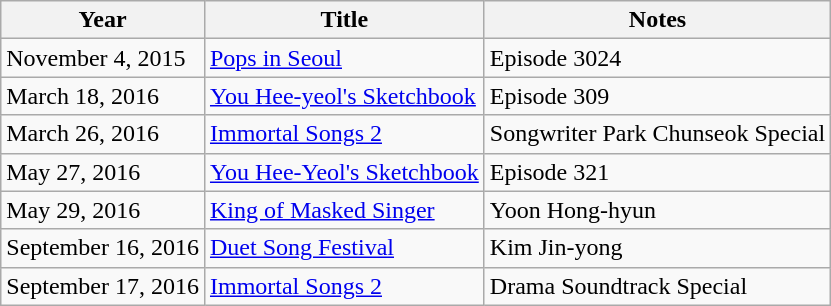<table class="wikitable">
<tr>
<th>Year</th>
<th>Title</th>
<th>Notes</th>
</tr>
<tr>
<td>November 4, 2015</td>
<td><a href='#'>Pops in Seoul</a></td>
<td>Episode 3024</td>
</tr>
<tr>
<td>March 18, 2016</td>
<td><a href='#'>You Hee-yeol's Sketchbook</a></td>
<td>Episode 309</td>
</tr>
<tr>
<td>March 26, 2016</td>
<td><a href='#'>Immortal Songs 2</a></td>
<td>Songwriter Park Chunseok Special</td>
</tr>
<tr>
<td>May 27, 2016</td>
<td><a href='#'>You Hee-Yeol's Sketchbook</a></td>
<td>Episode 321</td>
</tr>
<tr>
<td>May 29, 2016</td>
<td><a href='#'>King of Masked Singer</a></td>
<td>Yoon Hong-hyun</td>
</tr>
<tr>
<td>September 16, 2016</td>
<td><a href='#'>Duet Song Festival</a></td>
<td>Kim Jin-yong</td>
</tr>
<tr>
<td>September 17, 2016</td>
<td><a href='#'>Immortal Songs 2</a></td>
<td>Drama Soundtrack Special</td>
</tr>
</table>
